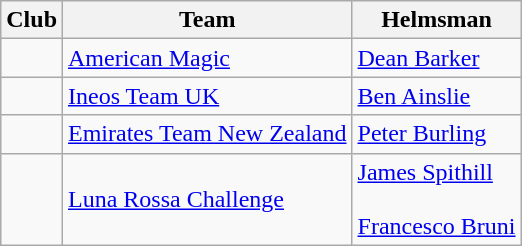<table class=wikitable>
<tr>
<th>Club</th>
<th>Team</th>
<th>Helmsman</th>
</tr>
<tr>
<td></td>
<td><a href='#'>American Magic</a></td>
<td><a href='#'>Dean Barker</a></td>
</tr>
<tr>
<td></td>
<td><a href='#'>Ineos Team UK</a></td>
<td><a href='#'>Ben Ainslie</a></td>
</tr>
<tr>
<td></td>
<td><a href='#'>Emirates Team New Zealand</a></td>
<td><a href='#'>Peter Burling</a></td>
</tr>
<tr>
<td></td>
<td><a href='#'>Luna Rossa Challenge</a></td>
<td><a href='#'>James Spithill</a> <br><br><a href='#'>Francesco Bruni</a></td>
</tr>
</table>
